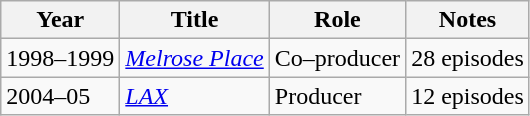<table class="wikitable">
<tr>
<th>Year</th>
<th>Title</th>
<th>Role</th>
<th>Notes</th>
</tr>
<tr>
<td>1998–1999</td>
<td><em><a href='#'>Melrose Place</a></em></td>
<td>Co–producer</td>
<td>28 episodes</td>
</tr>
<tr>
<td>2004–05</td>
<td><em><a href='#'>LAX</a></em></td>
<td>Producer</td>
<td>12 episodes</td>
</tr>
</table>
